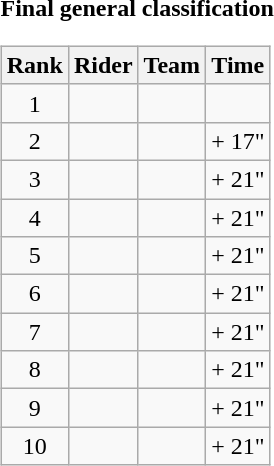<table>
<tr>
<td><strong>Final general classification</strong><br><table class="wikitable">
<tr>
<th scope="col">Rank</th>
<th scope="col">Rider</th>
<th scope="col">Team</th>
<th scope="col">Time</th>
</tr>
<tr>
<td style="text-align:center;">1</td>
<td></td>
<td></td>
<td style="text-align:right;"></td>
</tr>
<tr>
<td style="text-align:center;">2</td>
<td></td>
<td></td>
<td style="text-align:right;">+ 17"</td>
</tr>
<tr>
<td style="text-align:center;">3</td>
<td></td>
<td></td>
<td style="text-align:right;">+ 21"</td>
</tr>
<tr>
<td style="text-align:center;">4</td>
<td></td>
<td></td>
<td style="text-align:right;">+ 21"</td>
</tr>
<tr>
<td style="text-align:center;">5</td>
<td></td>
<td></td>
<td style="text-align:right;">+ 21"</td>
</tr>
<tr>
<td style="text-align:center;">6</td>
<td></td>
<td></td>
<td style="text-align:right;">+ 21"</td>
</tr>
<tr>
<td style="text-align:center;">7</td>
<td></td>
<td></td>
<td style="text-align:right;">+ 21"</td>
</tr>
<tr>
<td style="text-align:center;">8</td>
<td></td>
<td></td>
<td style="text-align:right;">+ 21"</td>
</tr>
<tr>
<td style="text-align:center;">9</td>
<td></td>
<td></td>
<td style="text-align:right;">+ 21"</td>
</tr>
<tr>
<td style="text-align:center;">10</td>
<td></td>
<td></td>
<td style="text-align:right;">+ 21"</td>
</tr>
</table>
</td>
</tr>
</table>
